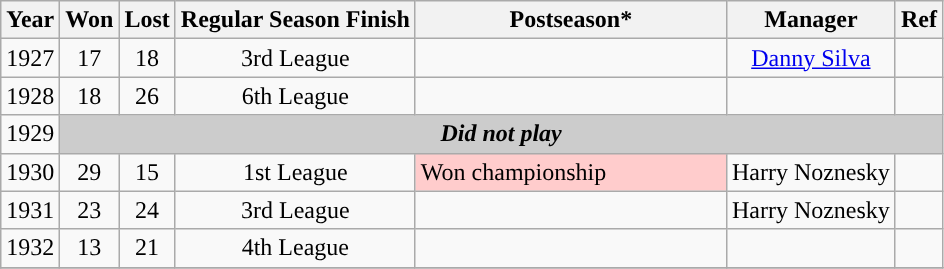<table class="wikitable" style="text-align:center">
<tr>
<th>Year</th>
<th>Won</th>
<th>Lost</th>
<th>Regular Season Finish</th>
<th scope="col" style="width: 200px; ">Postseason*</th>
<th>Manager</th>
<th>Ref</th>
</tr>
<tr>
<td>1927</td>
<td>17</td>
<td>18</td>
<td>3rd League</td>
<td></td>
<td><a href='#'>Danny Silva</a></td>
<td></td>
</tr>
<tr>
<td>1928</td>
<td>18</td>
<td>26</td>
<td>6th League</td>
<td></td>
<td></td>
<td></td>
</tr>
<tr>
<td>1929</td>
<td colspan="6" align="center" bgcolor=#cccccc><strong><em>Did not play</em></strong></td>
</tr>
<tr>
<td>1930</td>
<td>29</td>
<td>15</td>
<td>1st League</td>
<td style="text-align:left" bgcolor=#ffcccc>Won championship</td>
<td>Harry Noznesky</td>
<td></td>
</tr>
<tr>
<td>1931</td>
<td>23</td>
<td>24</td>
<td>3rd League</td>
<td></td>
<td>Harry Noznesky</td>
<td></td>
</tr>
<tr>
<td>1932</td>
<td>13</td>
<td>21</td>
<td>4th League</td>
<td></td>
<td></td>
<td></td>
</tr>
<tr>
</tr>
</table>
